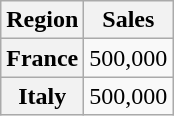<table class="wikitable plainrowheaders">
<tr>
<th>Region</th>
<th>Sales</th>
</tr>
<tr>
<th scope="row">France</th>
<td>500,000</td>
</tr>
<tr>
<th scope="row">Italy</th>
<td>500,000</td>
</tr>
</table>
